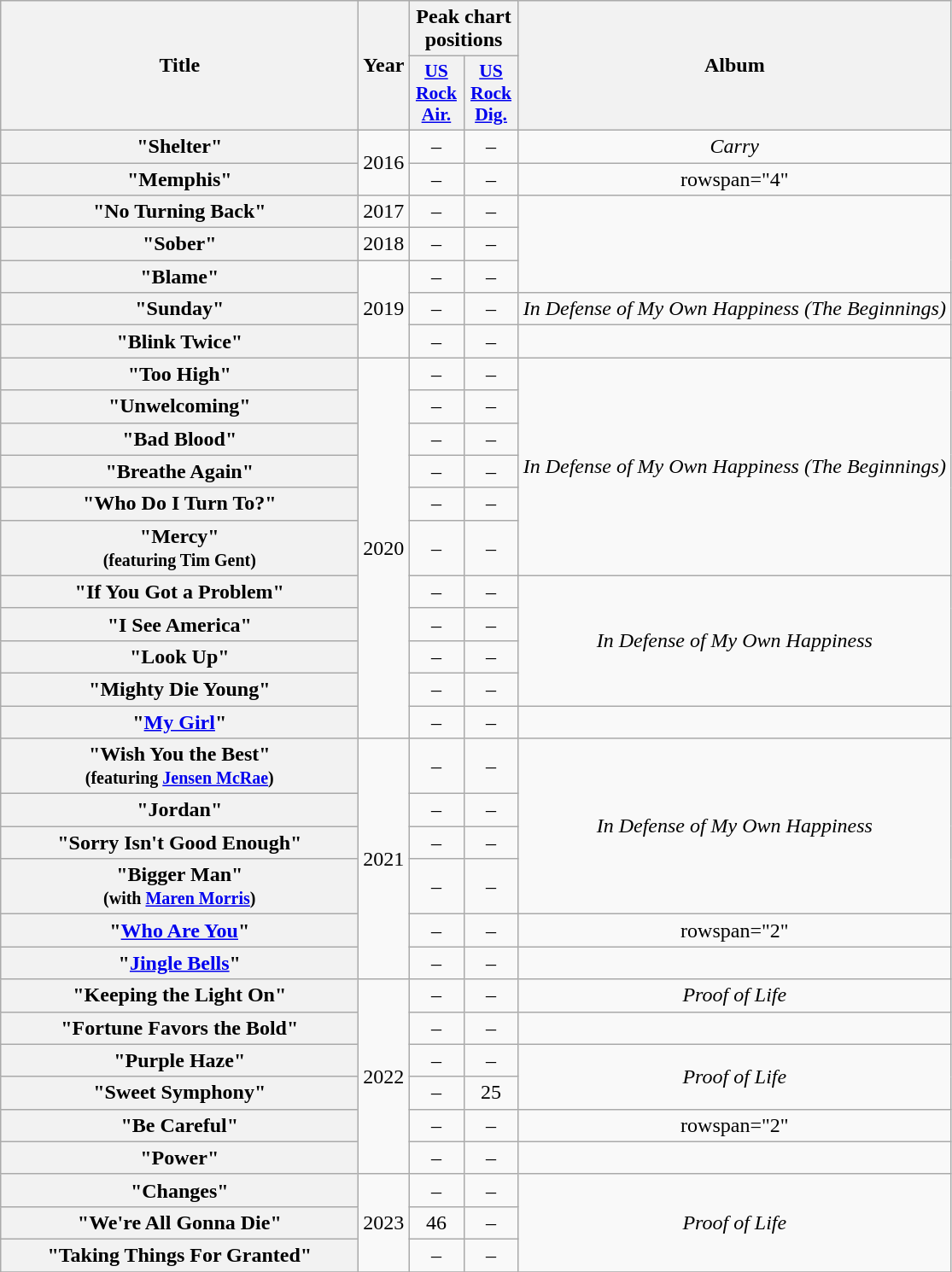<table class="wikitable plainrowheaders" style="text-align:center;">
<tr>
<th scope="col" rowspan="2" style="width:17em;">Title</th>
<th scope="col" rowspan="2">Year</th>
<th scope="col" colspan="2">Peak chart positions</th>
<th scope="col" rowspan="2">Album</th>
</tr>
<tr>
<th scope="col" style="width:2.5em;font-size:90%;"><a href='#'>US<br>Rock<br>Air.</a><br></th>
<th scope="col" style="width:2.5em;font-size:90%;"><a href='#'>US<br>Rock<br>Dig.</a><br></th>
</tr>
<tr>
<th scope="row">"Shelter"</th>
<td rowspan="2">2016</td>
<td>–</td>
<td>–</td>
<td><em>Carry</em></td>
</tr>
<tr>
<th scope="row">"Memphis"</th>
<td>–</td>
<td>–</td>
<td>rowspan="4" </td>
</tr>
<tr>
<th scope="row">"No Turning Back"</th>
<td>2017</td>
<td>–</td>
<td>–</td>
</tr>
<tr>
<th scope="row">"Sober"</th>
<td>2018</td>
<td>–</td>
<td>–</td>
</tr>
<tr>
<th scope="row">"Blame"</th>
<td rowspan="3">2019</td>
<td>–</td>
<td>–</td>
</tr>
<tr>
<th scope="row">"Sunday"</th>
<td>–</td>
<td>–</td>
<td><em>In Defense of My Own Happiness (The Beginnings)</em></td>
</tr>
<tr>
<th scope="row">"Blink Twice"</th>
<td>–</td>
<td>–</td>
<td></td>
</tr>
<tr>
<th scope="row">"Too High"</th>
<td rowspan="11">2020</td>
<td>–</td>
<td>–</td>
<td rowspan="6"><em>In Defense of My Own Happiness (The Beginnings)</em></td>
</tr>
<tr>
<th scope="row">"Unwelcoming"</th>
<td>–</td>
<td>–</td>
</tr>
<tr>
<th scope="row">"Bad Blood"</th>
<td>–</td>
<td>–</td>
</tr>
<tr>
<th scope="row">"Breathe Again"</th>
<td>–</td>
<td>–</td>
</tr>
<tr>
<th scope="row">"Who Do I Turn To?"</th>
<td>–</td>
<td>–</td>
</tr>
<tr>
<th scope="row">"Mercy"<br><small>(featuring Tim Gent)</small></th>
<td>–</td>
<td>–</td>
</tr>
<tr>
<th scope="row">"If You Got a Problem"</th>
<td>–</td>
<td>–</td>
<td rowspan="4"><em>In Defense of My Own Happiness</em></td>
</tr>
<tr>
<th scope="row">"I See America"</th>
<td>–</td>
<td>–</td>
</tr>
<tr>
<th scope="row">"Look Up"</th>
<td>–</td>
<td>–</td>
</tr>
<tr>
<th scope="row">"Mighty Die Young"</th>
<td>–</td>
<td>–</td>
</tr>
<tr>
<th scope="row">"<a href='#'>My Girl</a>"</th>
<td>–</td>
<td>–</td>
<td></td>
</tr>
<tr>
<th scope="row">"Wish You the Best"<br><small>(featuring <a href='#'>Jensen McRae</a>)</small></th>
<td rowspan="6">2021</td>
<td>–</td>
<td>–</td>
<td rowspan="4"><em>In Defense of My Own Happiness</em></td>
</tr>
<tr>
<th scope="row">"Jordan"</th>
<td>–</td>
<td>–</td>
</tr>
<tr>
<th scope="row">"Sorry Isn't Good Enough"</th>
<td>–</td>
<td>–</td>
</tr>
<tr>
<th scope="row">"Bigger Man"<br><small>(with <a href='#'>Maren Morris</a>)</small></th>
<td>–</td>
<td>–</td>
</tr>
<tr>
<th scope="row">"<a href='#'>Who Are You</a>"</th>
<td>–</td>
<td>–</td>
<td>rowspan="2" </td>
</tr>
<tr>
<th scope="row">"<a href='#'>Jingle Bells</a>"</th>
<td>–</td>
<td>–</td>
</tr>
<tr>
<th scope="row">"Keeping the Light On"</th>
<td rowspan="6">2022</td>
<td>–</td>
<td>–</td>
<td><em>Proof of Life</em></td>
</tr>
<tr>
<th scope="row">"Fortune Favors the Bold"<br></th>
<td>–</td>
<td>–</td>
<td></td>
</tr>
<tr>
<th scope="row">"Purple Haze"</th>
<td>–</td>
<td>–</td>
<td rowspan="2"><em>Proof of Life</em></td>
</tr>
<tr>
<th scope="row">"Sweet Symphony"<br></th>
<td>–</td>
<td>25</td>
</tr>
<tr>
<th scope="row">"Be Careful"<br></th>
<td>–</td>
<td>–</td>
<td>rowspan="2" </td>
</tr>
<tr>
<th scope="row">"Power"<br></th>
<td>–</td>
<td>–</td>
</tr>
<tr>
<th scope="row">"Changes"</th>
<td rowspan="3">2023</td>
<td>–</td>
<td>–</td>
<td rowspan="3"><em>Proof of Life</em></td>
</tr>
<tr>
<th scope="row">"We're All Gonna Die"<br></th>
<td>46</td>
<td>–</td>
</tr>
<tr>
<th scope="row">"Taking Things For Granted"</th>
<td>–</td>
<td>–</td>
</tr>
<tr>
</tr>
</table>
